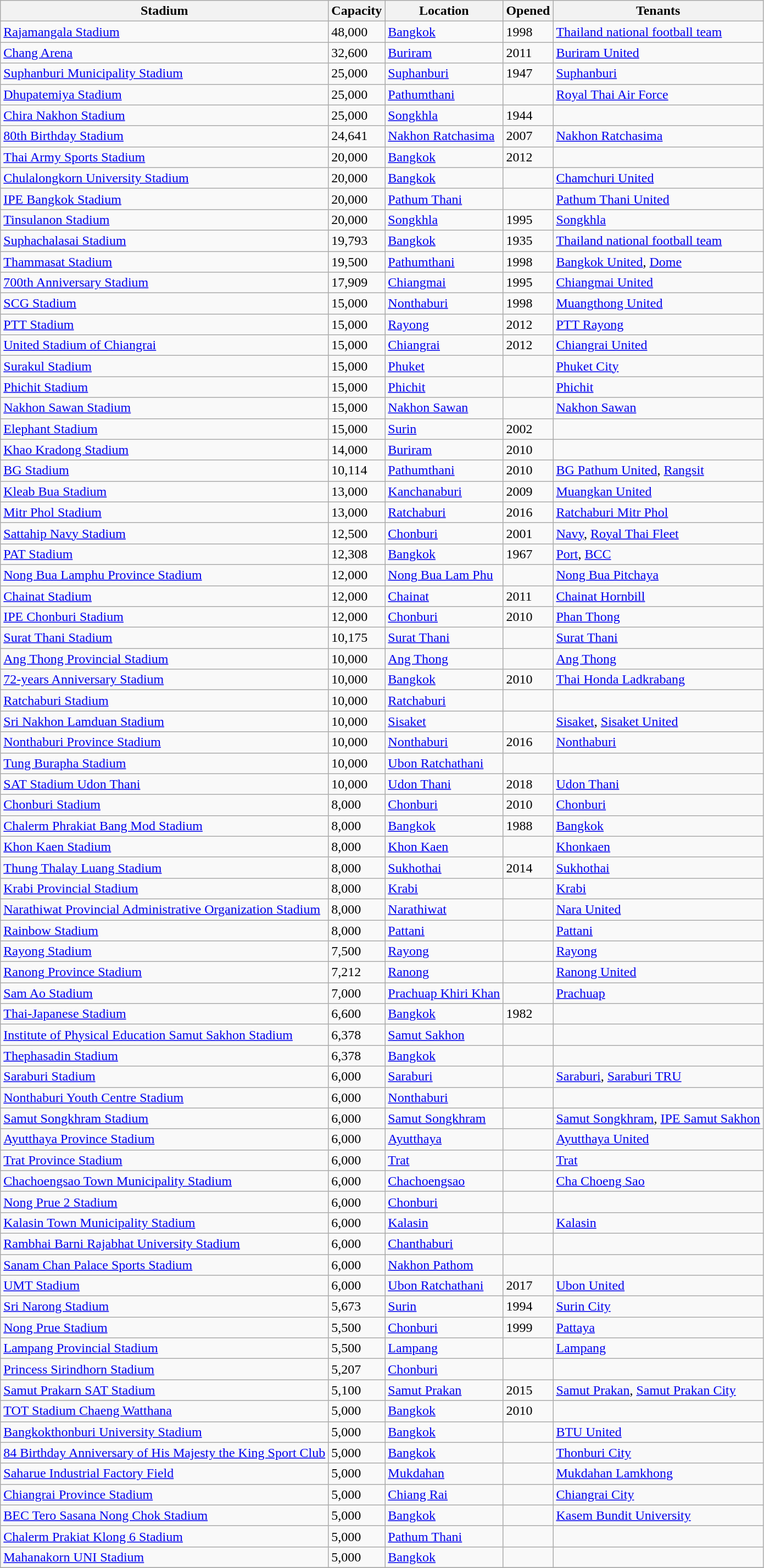<table class="wikitable sortable">
<tr>
<th>Stadium</th>
<th>Capacity</th>
<th>Location</th>
<th>Opened</th>
<th>Tenants</th>
</tr>
<tr>
<td><a href='#'>Rajamangala Stadium</a></td>
<td>48,000</td>
<td><a href='#'>Bangkok</a></td>
<td>1998</td>
<td><a href='#'>Thailand national football team</a></td>
</tr>
<tr>
<td><a href='#'>Chang Arena</a></td>
<td>32,600</td>
<td><a href='#'>Buriram</a></td>
<td>2011</td>
<td><a href='#'>Buriram United</a></td>
</tr>
<tr>
<td><a href='#'>Suphanburi Municipality Stadium</a></td>
<td>25,000</td>
<td><a href='#'>Suphanburi</a></td>
<td>1947</td>
<td><a href='#'>Suphanburi</a></td>
</tr>
<tr>
<td><a href='#'>Dhupatemiya Stadium</a></td>
<td>25,000</td>
<td><a href='#'>Pathumthani</a></td>
<td></td>
<td><a href='#'>Royal Thai Air Force</a></td>
</tr>
<tr>
<td><a href='#'>Chira Nakhon Stadium</a></td>
<td>25,000</td>
<td><a href='#'>Songkhla</a></td>
<td>1944</td>
<td></td>
</tr>
<tr>
<td><a href='#'>80th Birthday Stadium</a></td>
<td>24,641</td>
<td><a href='#'>Nakhon Ratchasima</a></td>
<td>2007</td>
<td><a href='#'>Nakhon Ratchasima</a></td>
</tr>
<tr>
<td><a href='#'>Thai Army Sports Stadium</a></td>
<td>20,000</td>
<td><a href='#'>Bangkok</a></td>
<td>2012</td>
<td></td>
</tr>
<tr>
<td><a href='#'>Chulalongkorn University Stadium</a></td>
<td>20,000</td>
<td><a href='#'>Bangkok</a></td>
<td></td>
<td><a href='#'>Chamchuri United</a></td>
</tr>
<tr>
<td><a href='#'>IPE Bangkok Stadium</a></td>
<td>20,000</td>
<td><a href='#'>Pathum Thani</a></td>
<td></td>
<td><a href='#'>Pathum Thani United</a></td>
</tr>
<tr>
<td><a href='#'>Tinsulanon Stadium</a></td>
<td>20,000</td>
<td><a href='#'>Songkhla</a></td>
<td>1995</td>
<td><a href='#'>Songkhla</a></td>
</tr>
<tr>
<td><a href='#'>Suphachalasai Stadium</a></td>
<td>19,793</td>
<td><a href='#'>Bangkok</a></td>
<td>1935</td>
<td><a href='#'>Thailand national football team</a></td>
</tr>
<tr>
<td><a href='#'>Thammasat Stadium</a></td>
<td>19,500</td>
<td><a href='#'>Pathumthani</a></td>
<td>1998</td>
<td><a href='#'>Bangkok United</a>, <a href='#'>Dome</a></td>
</tr>
<tr>
<td><a href='#'>700th Anniversary Stadium</a></td>
<td>17,909</td>
<td><a href='#'>Chiangmai</a></td>
<td>1995</td>
<td><a href='#'>Chiangmai United</a></td>
</tr>
<tr>
<td><a href='#'>SCG Stadium</a></td>
<td>15,000</td>
<td><a href='#'>Nonthaburi</a></td>
<td>1998</td>
<td><a href='#'>Muangthong United</a></td>
</tr>
<tr>
<td><a href='#'>PTT Stadium</a></td>
<td>15,000</td>
<td><a href='#'>Rayong</a></td>
<td>2012</td>
<td><a href='#'>PTT Rayong</a></td>
</tr>
<tr>
<td><a href='#'>United Stadium of Chiangrai</a></td>
<td>15,000</td>
<td><a href='#'>Chiangrai</a></td>
<td>2012</td>
<td><a href='#'>Chiangrai United</a></td>
</tr>
<tr>
<td><a href='#'>Surakul Stadium</a></td>
<td>15,000</td>
<td><a href='#'>Phuket</a></td>
<td></td>
<td><a href='#'>Phuket City</a></td>
</tr>
<tr>
<td><a href='#'>Phichit Stadium</a></td>
<td>15,000</td>
<td><a href='#'>Phichit</a></td>
<td></td>
<td><a href='#'>Phichit</a></td>
</tr>
<tr>
<td><a href='#'>Nakhon Sawan Stadium</a></td>
<td>15,000</td>
<td><a href='#'>Nakhon Sawan</a></td>
<td></td>
<td><a href='#'>Nakhon Sawan</a></td>
</tr>
<tr>
<td><a href='#'>Elephant Stadium</a></td>
<td>15,000</td>
<td><a href='#'>Surin</a></td>
<td>2002</td>
<td></td>
</tr>
<tr>
<td><a href='#'>Khao Kradong Stadium</a></td>
<td>14,000</td>
<td><a href='#'>Buriram</a></td>
<td>2010</td>
<td></td>
</tr>
<tr>
<td><a href='#'>BG Stadium</a></td>
<td>10,114</td>
<td><a href='#'>Pathumthani</a></td>
<td>2010</td>
<td><a href='#'>BG Pathum United</a>, <a href='#'>Rangsit</a></td>
</tr>
<tr>
<td><a href='#'>Kleab Bua Stadium</a></td>
<td>13,000</td>
<td><a href='#'>Kanchanaburi</a></td>
<td>2009</td>
<td><a href='#'>Muangkan United</a></td>
</tr>
<tr>
<td><a href='#'>Mitr Phol Stadium</a></td>
<td>13,000</td>
<td><a href='#'>Ratchaburi</a></td>
<td>2016</td>
<td><a href='#'>Ratchaburi Mitr Phol</a></td>
</tr>
<tr>
<td><a href='#'>Sattahip Navy Stadium</a></td>
<td>12,500</td>
<td><a href='#'>Chonburi</a></td>
<td>2001</td>
<td><a href='#'>Navy</a>, <a href='#'>Royal Thai Fleet</a></td>
</tr>
<tr>
<td><a href='#'>PAT Stadium</a></td>
<td>12,308</td>
<td><a href='#'>Bangkok</a></td>
<td>1967</td>
<td><a href='#'>Port</a>, <a href='#'>BCC</a></td>
</tr>
<tr>
<td><a href='#'>Nong Bua Lamphu Province Stadium</a></td>
<td>12,000</td>
<td><a href='#'>Nong Bua Lam Phu</a></td>
<td></td>
<td><a href='#'>Nong Bua Pitchaya</a></td>
</tr>
<tr>
<td><a href='#'>Chainat Stadium</a></td>
<td>12,000</td>
<td><a href='#'>Chainat</a></td>
<td>2011</td>
<td><a href='#'>Chainat Hornbill</a></td>
</tr>
<tr>
<td><a href='#'>IPE Chonburi Stadium</a></td>
<td>12,000</td>
<td><a href='#'>Chonburi</a></td>
<td>2010</td>
<td><a href='#'>Phan Thong</a></td>
</tr>
<tr>
<td><a href='#'>Surat Thani Stadium</a></td>
<td>10,175</td>
<td><a href='#'>Surat Thani</a></td>
<td></td>
<td><a href='#'>Surat Thani</a></td>
</tr>
<tr>
<td><a href='#'>Ang Thong Provincial Stadium</a></td>
<td>10,000</td>
<td><a href='#'>Ang Thong</a></td>
<td></td>
<td><a href='#'>Ang Thong</a></td>
</tr>
<tr>
<td><a href='#'>72-years Anniversary Stadium</a></td>
<td>10,000</td>
<td><a href='#'>Bangkok</a></td>
<td>2010</td>
<td><a href='#'>Thai Honda Ladkrabang</a></td>
</tr>
<tr>
<td><a href='#'>Ratchaburi Stadium</a></td>
<td>10,000</td>
<td><a href='#'>Ratchaburi</a></td>
<td></td>
<td></td>
</tr>
<tr>
<td><a href='#'>Sri Nakhon Lamduan Stadium</a></td>
<td>10,000</td>
<td><a href='#'>Sisaket</a></td>
<td></td>
<td><a href='#'>Sisaket</a>, <a href='#'>Sisaket United</a></td>
</tr>
<tr>
<td><a href='#'>Nonthaburi Province Stadium</a></td>
<td>10,000</td>
<td><a href='#'>Nonthaburi</a></td>
<td>2016</td>
<td><a href='#'>Nonthaburi</a></td>
</tr>
<tr>
<td><a href='#'>Tung Burapha Stadium</a></td>
<td>10,000</td>
<td><a href='#'>Ubon Ratchathani</a></td>
<td></td>
<td></td>
</tr>
<tr>
<td><a href='#'>SAT Stadium Udon Thani</a></td>
<td>10,000</td>
<td><a href='#'>Udon Thani</a></td>
<td>2018</td>
<td><a href='#'>Udon Thani</a></td>
</tr>
<tr>
<td><a href='#'>Chonburi Stadium</a></td>
<td>8,000</td>
<td><a href='#'>Chonburi</a></td>
<td>2010</td>
<td><a href='#'>Chonburi</a></td>
</tr>
<tr>
<td><a href='#'>Chalerm Phrakiat Bang Mod Stadium</a></td>
<td>8,000</td>
<td><a href='#'>Bangkok</a></td>
<td>1988</td>
<td><a href='#'>Bangkok</a></td>
</tr>
<tr>
<td><a href='#'>Khon Kaen Stadium</a></td>
<td>8,000</td>
<td><a href='#'>Khon Kaen</a></td>
<td></td>
<td><a href='#'>Khonkaen</a></td>
</tr>
<tr>
<td><a href='#'>Thung Thalay Luang Stadium</a></td>
<td>8,000</td>
<td><a href='#'>Sukhothai</a></td>
<td>2014</td>
<td><a href='#'>Sukhothai</a></td>
</tr>
<tr>
<td><a href='#'>Krabi Provincial Stadium</a></td>
<td>8,000</td>
<td><a href='#'>Krabi</a></td>
<td></td>
<td><a href='#'>Krabi</a></td>
</tr>
<tr>
<td><a href='#'>Narathiwat Provincial Administrative Organization Stadium</a></td>
<td>8,000</td>
<td><a href='#'>Narathiwat</a></td>
<td></td>
<td><a href='#'>Nara United</a></td>
</tr>
<tr>
<td><a href='#'>Rainbow Stadium</a></td>
<td>8,000</td>
<td><a href='#'>Pattani</a></td>
<td></td>
<td><a href='#'>Pattani</a></td>
</tr>
<tr>
<td><a href='#'>Rayong Stadium</a></td>
<td>7,500</td>
<td><a href='#'>Rayong</a></td>
<td></td>
<td><a href='#'>Rayong</a></td>
</tr>
<tr>
<td><a href='#'>Ranong Province Stadium</a></td>
<td>7,212</td>
<td><a href='#'>Ranong</a></td>
<td></td>
<td><a href='#'>Ranong United</a></td>
</tr>
<tr>
<td><a href='#'>Sam Ao Stadium</a></td>
<td>7,000</td>
<td><a href='#'>Prachuap Khiri Khan</a></td>
<td></td>
<td><a href='#'>Prachuap</a></td>
</tr>
<tr>
<td><a href='#'>Thai-Japanese Stadium</a></td>
<td>6,600</td>
<td><a href='#'>Bangkok</a></td>
<td>1982</td>
<td></td>
</tr>
<tr>
<td><a href='#'>Institute of Physical Education Samut Sakhon Stadium</a></td>
<td>6,378</td>
<td><a href='#'>Samut Sakhon</a></td>
<td></td>
<td></td>
</tr>
<tr>
<td><a href='#'>Thephasadin Stadium</a></td>
<td>6,378</td>
<td><a href='#'>Bangkok</a></td>
<td></td>
<td></td>
</tr>
<tr>
<td><a href='#'>Saraburi Stadium</a></td>
<td>6,000</td>
<td><a href='#'>Saraburi</a></td>
<td></td>
<td><a href='#'>Saraburi</a>, <a href='#'>Saraburi TRU</a></td>
</tr>
<tr>
<td><a href='#'>Nonthaburi Youth Centre Stadium</a></td>
<td>6,000</td>
<td><a href='#'>Nonthaburi</a></td>
<td></td>
<td></td>
</tr>
<tr>
<td><a href='#'>Samut Songkhram Stadium</a></td>
<td>6,000</td>
<td><a href='#'>Samut Songkhram</a></td>
<td></td>
<td><a href='#'>Samut Songkhram</a>, <a href='#'>IPE Samut Sakhon</a></td>
</tr>
<tr>
<td><a href='#'>Ayutthaya Province Stadium</a></td>
<td>6,000</td>
<td><a href='#'>Ayutthaya</a></td>
<td></td>
<td><a href='#'>Ayutthaya United</a></td>
</tr>
<tr>
<td><a href='#'>Trat Province Stadium</a></td>
<td>6,000</td>
<td><a href='#'>Trat</a></td>
<td></td>
<td><a href='#'>Trat</a></td>
</tr>
<tr>
<td><a href='#'>Chachoengsao Town Municipality Stadium</a></td>
<td>6,000</td>
<td><a href='#'>Chachoengsao</a></td>
<td></td>
<td><a href='#'>Cha Choeng Sao</a></td>
</tr>
<tr>
<td><a href='#'>Nong Prue 2 Stadium</a></td>
<td>6,000</td>
<td><a href='#'>Chonburi</a></td>
<td></td>
<td></td>
</tr>
<tr>
<td><a href='#'>Kalasin Town Municipality Stadium</a></td>
<td>6,000</td>
<td><a href='#'>Kalasin</a></td>
<td></td>
<td><a href='#'>Kalasin</a></td>
</tr>
<tr>
<td><a href='#'>Rambhai Barni Rajabhat University Stadium</a></td>
<td>6,000</td>
<td><a href='#'>Chanthaburi</a></td>
<td></td>
<td></td>
</tr>
<tr>
<td><a href='#'>Sanam Chan Palace Sports Stadium</a></td>
<td>6,000</td>
<td><a href='#'>Nakhon Pathom</a></td>
<td></td>
<td></td>
</tr>
<tr>
<td><a href='#'>UMT Stadium</a></td>
<td>6,000</td>
<td><a href='#'>Ubon Ratchathani</a></td>
<td>2017</td>
<td><a href='#'>Ubon United</a></td>
</tr>
<tr>
<td><a href='#'>Sri Narong Stadium</a></td>
<td>5,673</td>
<td><a href='#'>Surin</a></td>
<td>1994</td>
<td><a href='#'>Surin City</a></td>
</tr>
<tr>
<td><a href='#'>Nong Prue Stadium</a></td>
<td>5,500</td>
<td><a href='#'>Chonburi</a></td>
<td>1999</td>
<td><a href='#'>Pattaya</a></td>
</tr>
<tr>
<td><a href='#'>Lampang Provincial Stadium</a></td>
<td>5,500</td>
<td><a href='#'>Lampang</a></td>
<td></td>
<td><a href='#'>Lampang</a></td>
</tr>
<tr>
<td><a href='#'>Princess Sirindhorn Stadium</a></td>
<td>5,207</td>
<td><a href='#'>Chonburi</a></td>
<td></td>
<td></td>
</tr>
<tr>
<td><a href='#'>Samut Prakarn SAT Stadium</a></td>
<td>5,100</td>
<td><a href='#'>Samut Prakan</a></td>
<td>2015</td>
<td><a href='#'>Samut Prakan</a>, <a href='#'>Samut Prakan City</a></td>
</tr>
<tr>
<td><a href='#'>TOT Stadium Chaeng Watthana</a></td>
<td>5,000</td>
<td><a href='#'>Bangkok</a></td>
<td>2010</td>
<td></td>
</tr>
<tr>
<td><a href='#'>Bangkokthonburi University Stadium</a></td>
<td>5,000</td>
<td><a href='#'>Bangkok</a></td>
<td></td>
<td><a href='#'>BTU United</a></td>
</tr>
<tr>
<td><a href='#'>84 Birthday Anniversary of His Majesty the King Sport Club</a></td>
<td>5,000</td>
<td><a href='#'>Bangkok</a></td>
<td></td>
<td><a href='#'>Thonburi City</a></td>
</tr>
<tr>
<td><a href='#'>Saharue Industrial Factory Field</a></td>
<td>5,000</td>
<td><a href='#'>Mukdahan</a></td>
<td></td>
<td><a href='#'>Mukdahan Lamkhong</a></td>
</tr>
<tr>
<td><a href='#'>Chiangrai Province Stadium</a></td>
<td>5,000</td>
<td><a href='#'>Chiang Rai</a></td>
<td></td>
<td><a href='#'>Chiangrai City</a></td>
</tr>
<tr>
<td><a href='#'>BEC Tero Sasana Nong Chok Stadium</a></td>
<td>5,000</td>
<td><a href='#'>Bangkok</a></td>
<td></td>
<td><a href='#'>Kasem Bundit University</a></td>
</tr>
<tr>
<td><a href='#'>Chalerm Prakiat Klong 6 Stadium</a></td>
<td>5,000</td>
<td><a href='#'>Pathum Thani</a></td>
<td></td>
<td></td>
</tr>
<tr>
<td><a href='#'>Mahanakorn UNI Stadium</a></td>
<td>5,000</td>
<td><a href='#'>Bangkok</a></td>
<td></td>
<td></td>
</tr>
<tr>
</tr>
</table>
